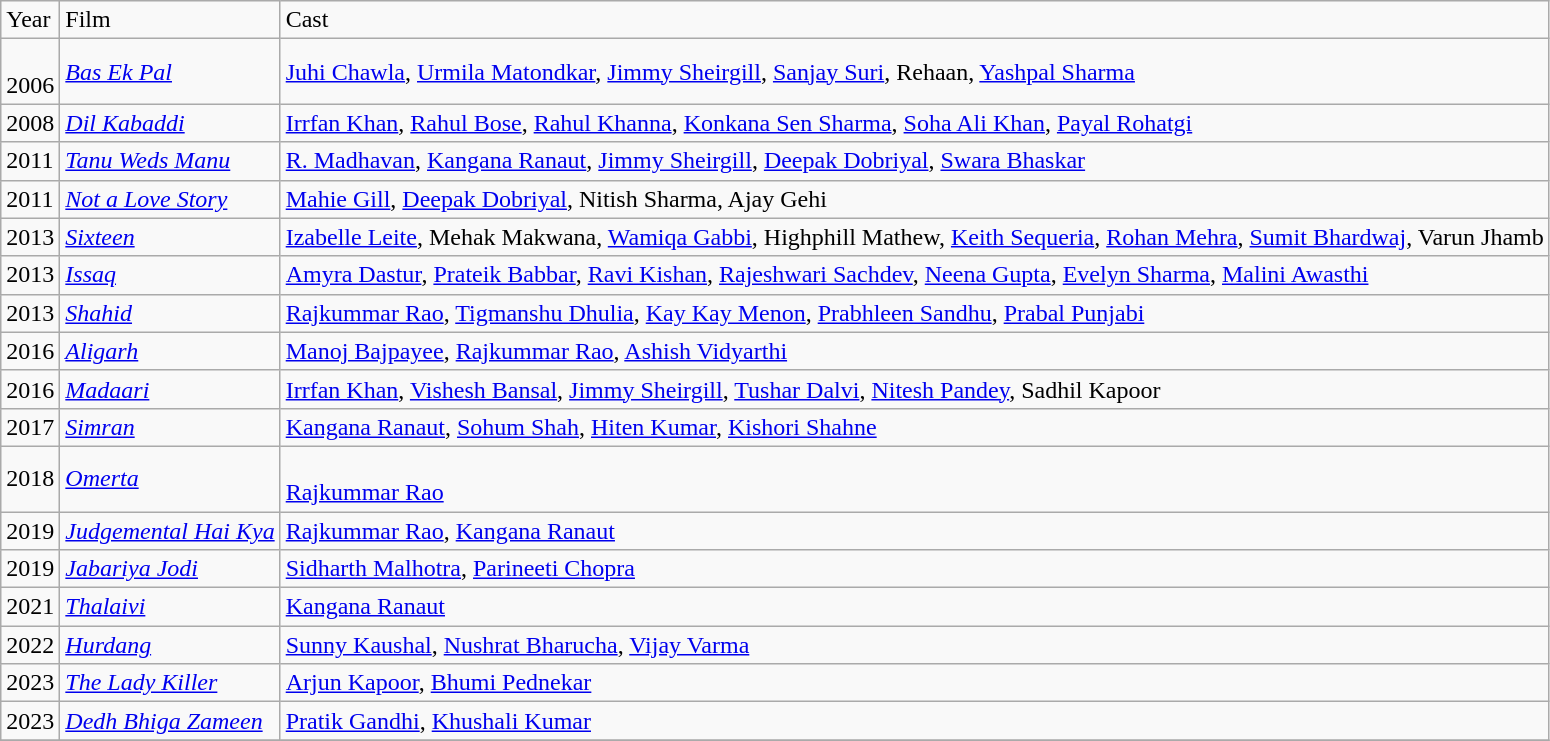<table class="wikitable">
<tr>
<td>Year</td>
<td>Film</td>
<td>Cast</td>
</tr>
<tr>
<td><br>2006</td>
<td><em><a href='#'>Bas Ek Pal</a></em></td>
<td><a href='#'>Juhi Chawla</a>, <a href='#'>Urmila Matondkar</a>, <a href='#'>Jimmy Sheirgill</a>, <a href='#'>Sanjay Suri</a>, Rehaan, <a href='#'>Yashpal Sharma</a></td>
</tr>
<tr>
<td>2008</td>
<td><em><a href='#'>Dil Kabaddi</a></em></td>
<td><a href='#'>Irrfan Khan</a>, <a href='#'>Rahul Bose</a>, <a href='#'>Rahul Khanna</a>, <a href='#'>Konkana Sen Sharma</a>, <a href='#'>Soha Ali Khan</a>, <a href='#'>Payal Rohatgi</a></td>
</tr>
<tr>
<td>2011</td>
<td><em><a href='#'>Tanu Weds Manu</a></em></td>
<td><a href='#'>R. Madhavan</a>, <a href='#'>Kangana Ranaut</a>, <a href='#'>Jimmy Sheirgill</a>, <a href='#'>Deepak Dobriyal</a>, <a href='#'>Swara Bhaskar</a></td>
</tr>
<tr>
<td>2011</td>
<td><em><a href='#'>Not a Love Story</a></em></td>
<td><a href='#'>Mahie Gill</a>, <a href='#'>Deepak Dobriyal</a>, Nitish Sharma, Ajay  Gehi</td>
</tr>
<tr>
<td>2013</td>
<td><em><a href='#'>Sixteen</a></em></td>
<td><a href='#'>Izabelle Leite</a>, Mehak  Makwana, <a href='#'>Wamiqa Gabbi</a>, Highphill Mathew, <a href='#'>Keith Sequeria</a>, <a href='#'>Rohan Mehra</a>, <a href='#'>Sumit Bhardwaj</a>, Varun Jhamb</td>
</tr>
<tr>
<td>2013</td>
<td><em><a href='#'>Issaq</a></em></td>
<td><a href='#'>Amyra Dastur</a>, <a href='#'>Prateik Babbar</a>, <a href='#'>Ravi Kishan</a>, <a href='#'>Rajeshwari Sachdev</a>, <a href='#'>Neena Gupta</a>, <a href='#'>Evelyn Sharma</a>, <a href='#'>Malini Awasthi</a></td>
</tr>
<tr>
<td>2013</td>
<td><em><a href='#'>Shahid</a></em></td>
<td><a href='#'>Rajkummar Rao</a>, <a href='#'>Tigmanshu Dhulia</a>, <a href='#'>Kay Kay Menon</a>, <a href='#'>Prabhleen Sandhu</a>, <a href='#'>Prabal Punjabi</a></td>
</tr>
<tr>
<td>2016</td>
<td><em><a href='#'>Aligarh</a></em></td>
<td><a href='#'>Manoj Bajpayee</a>, <a href='#'>Rajkummar Rao</a>, <a href='#'>Ashish Vidyarthi</a></td>
</tr>
<tr>
<td>2016</td>
<td><em><a href='#'>Madaari</a></em></td>
<td><a href='#'>Irrfan Khan</a>, <a href='#'>Vishesh Bansal</a>, <a href='#'>Jimmy Sheirgill</a>, <a href='#'>Tushar Dalvi</a>, <a href='#'>Nitesh Pandey</a>, Sadhil Kapoor</td>
</tr>
<tr>
<td>2017</td>
<td><em><a href='#'>Simran</a></em></td>
<td><a href='#'>Kangana Ranaut</a>, <a href='#'>Sohum Shah</a>, <a href='#'>Hiten Kumar</a>, <a href='#'>Kishori Shahne</a></td>
</tr>
<tr>
<td>2018</td>
<td><em><a href='#'>Omerta</a></em></td>
<td><br><a href='#'>Rajkummar Rao</a></td>
</tr>
<tr>
<td>2019</td>
<td><em><a href='#'>Judgemental Hai Kya</a></em></td>
<td><a href='#'>Rajkummar Rao</a>, <a href='#'>Kangana Ranaut</a></td>
</tr>
<tr>
<td>2019</td>
<td><em><a href='#'>Jabariya Jodi</a></em></td>
<td><a href='#'>Sidharth Malhotra</a>, <a href='#'>Parineeti Chopra</a></td>
</tr>
<tr>
<td>2021</td>
<td><em><a href='#'>Thalaivi</a></em></td>
<td><a href='#'>Kangana Ranaut</a></td>
</tr>
<tr>
<td>2022</td>
<td><em><a href='#'>Hurdang</a></em></td>
<td><a href='#'>Sunny Kaushal</a>, <a href='#'>Nushrat Bharucha</a>, <a href='#'>Vijay Varma</a></td>
</tr>
<tr>
<td>2023</td>
<td><a href='#'><em>The Lady Killer</em></a></td>
<td><a href='#'>Arjun Kapoor</a>, <a href='#'>Bhumi Pednekar</a></td>
</tr>
<tr>
<td>2023</td>
<td><em><a href='#'>Dedh Bhiga Zameen</a></em></td>
<td><a href='#'>Pratik Gandhi</a>, <a href='#'>Khushali Kumar</a></td>
</tr>
<tr>
</tr>
</table>
